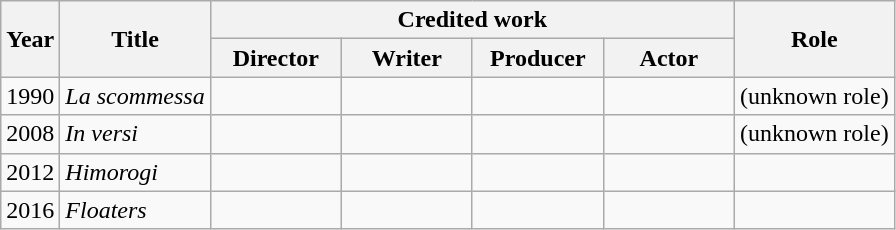<table class="wikitable">
<tr>
<th rowspan="2">Year</th>
<th rowspan="2">Title</th>
<th colspan="4">Credited work</th>
<th rowspan="2">Role</th>
</tr>
<tr>
<th width="80">Director</th>
<th width="80">Writer</th>
<th width="80">Producer</th>
<th width="80">Actor</th>
</tr>
<tr>
<td>1990</td>
<td><em>La scommessa</em></td>
<td></td>
<td></td>
<td></td>
<td></td>
<td>(unknown role)</td>
</tr>
<tr>
<td>2008</td>
<td><em>In versi</em></td>
<td></td>
<td></td>
<td></td>
<td></td>
<td>(unknown role)</td>
</tr>
<tr>
<td>2012</td>
<td><em>Himorogi</em></td>
<td></td>
<td></td>
<td></td>
<td></td>
<td></td>
</tr>
<tr>
<td>2016</td>
<td><em>Floaters</em></td>
<td></td>
<td></td>
<td></td>
<td></td>
<td></td>
</tr>
</table>
